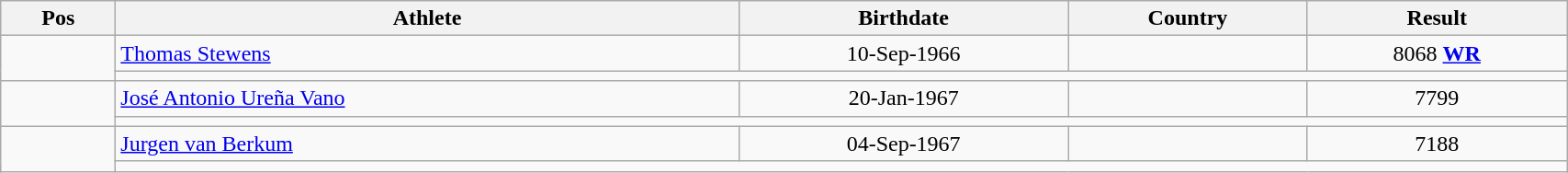<table class="wikitable"  style="text-align:center; width:90%;">
<tr>
<th>Pos</th>
<th>Athlete</th>
<th>Birthdate</th>
<th>Country</th>
<th>Result</th>
</tr>
<tr>
<td align=center rowspan=2></td>
<td align=left><a href='#'>Thomas Stewens</a></td>
<td>10-Sep-1966</td>
<td align=left></td>
<td>8068 <strong><a href='#'>WR</a></strong></td>
</tr>
<tr>
<td colspan=4></td>
</tr>
<tr>
<td align=center rowspan=2></td>
<td align=left><a href='#'>José Antonio Ureña Vano</a></td>
<td>20-Jan-1967</td>
<td align=left></td>
<td>7799</td>
</tr>
<tr>
<td colspan=4></td>
</tr>
<tr>
<td align=center rowspan=2></td>
<td align=left><a href='#'>Jurgen van Berkum</a></td>
<td>04-Sep-1967</td>
<td align=left></td>
<td>7188</td>
</tr>
<tr>
<td colspan=4></td>
</tr>
</table>
